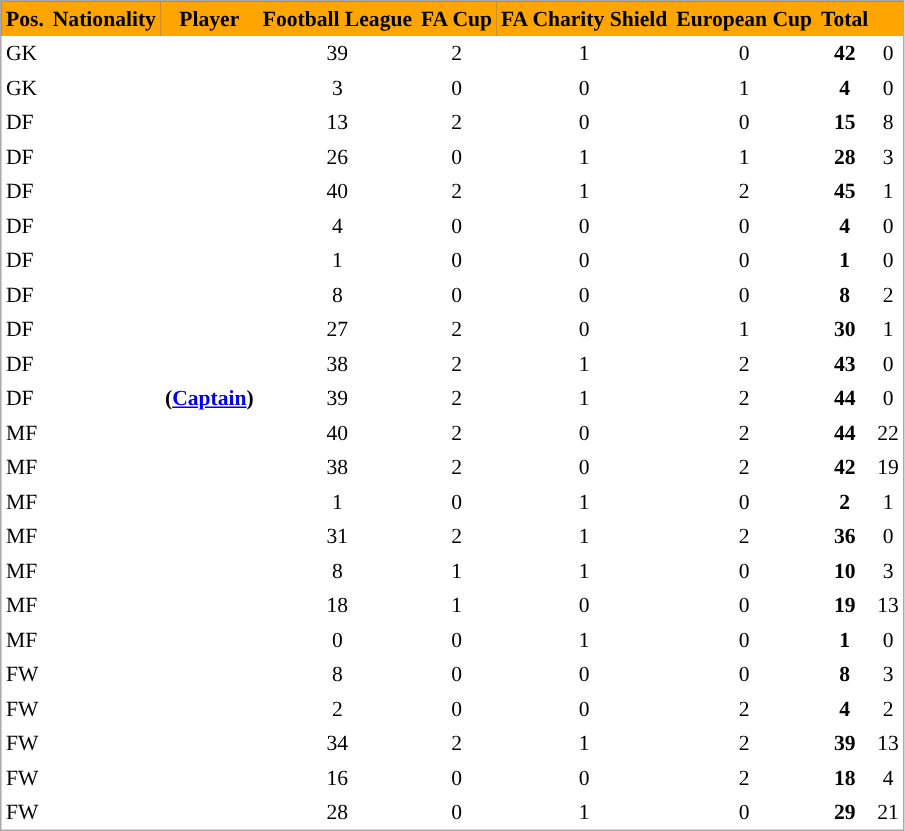<table cellspacing="0" cellpadding="3" style="border:1px solid #AAAAAA;font-size:90%">
<tr bgcolor="#191970">
<th style=background:orange; align="center"><span>Pos.</span></th>
<th style=background:orange; align="center"><span>Nationality</span></th>
<th style=background:orange; align="center"><span>Player</span></th>
<th style=background:orange; align="center"><span>Football League</span></th>
<th style=background:orange; align="center"><span>FA Cup</span></th>
<th style=background:orange; align="center"><span>FA Charity Shield</span></th>
<th style=background:orange; align="center"><span>European Cup</span></th>
<th style=background:orange; align="center"><span>Total</span></th>
<th style=background:orange; align="center"><span></span></th>
</tr>
<tr>
<td>GK</td>
<td></td>
<td></td>
<td align="center">39</td>
<td align="center">2</td>
<td align="center">1</td>
<td align="center">0</td>
<td align="center"><strong>42</strong></td>
<td align="center">0</td>
</tr>
<tr>
<td>GK</td>
<td></td>
<td></td>
<td align="center">3</td>
<td align="center">0</td>
<td align="center">0</td>
<td align="center">1</td>
<td align="center"><strong>4</strong></td>
<td align="center">0</td>
</tr>
<tr>
<td>DF</td>
<td></td>
<td></td>
<td align="center">13</td>
<td align="center">2</td>
<td align="center">0</td>
<td align="center">0</td>
<td align="center"><strong>15</strong></td>
<td align="center">8</td>
</tr>
<tr>
<td>DF</td>
<td></td>
<td></td>
<td align="center">26</td>
<td align="center">0</td>
<td align="center">1</td>
<td align="center">1</td>
<td align="center"><strong>28</strong></td>
<td align="center">3</td>
</tr>
<tr>
<td>DF</td>
<td></td>
<td></td>
<td align="center">40</td>
<td align="center">2</td>
<td align="center">1</td>
<td align="center">2</td>
<td align="center"><strong>45</strong></td>
<td align="center">1</td>
</tr>
<tr>
<td>DF</td>
<td></td>
<td></td>
<td align="center">4</td>
<td align="center">0</td>
<td align="center">0</td>
<td align="center">0</td>
<td align="center"><strong>4</strong></td>
<td align="center">0</td>
</tr>
<tr>
<td>DF</td>
<td></td>
<td></td>
<td align="center">1</td>
<td align="center">0</td>
<td align="center">0</td>
<td align="center">0</td>
<td align="center"><strong>1</strong></td>
<td align="center">0</td>
</tr>
<tr>
<td>DF</td>
<td></td>
<td></td>
<td align="center">8</td>
<td align="center">0</td>
<td align="center">0</td>
<td align="center">0</td>
<td align="center"><strong>8</strong></td>
<td align="center">2</td>
</tr>
<tr>
<td>DF</td>
<td></td>
<td></td>
<td align="center">27</td>
<td align="center">2</td>
<td align="center">0</td>
<td align="center">1</td>
<td align="center"><strong>30</strong></td>
<td align="center">1</td>
</tr>
<tr>
<td>DF</td>
<td></td>
<td></td>
<td align="center">38</td>
<td align="center">2</td>
<td align="center">1</td>
<td align="center">2</td>
<td align="center"><strong>43</strong></td>
<td align="center">0</td>
</tr>
<tr>
<td>DF</td>
<td></td>
<td> <strong>(<a href='#'>Captain</a>)</strong></td>
<td align="center">39</td>
<td align="center">2</td>
<td align="center">1</td>
<td align="center">2</td>
<td align="center"><strong>44</strong></td>
<td align="center">0</td>
</tr>
<tr>
<td>MF</td>
<td></td>
<td></td>
<td align="center">40</td>
<td align="center">2</td>
<td align="center">0</td>
<td align="center">2</td>
<td align="center"><strong>44</strong></td>
<td align="center">22</td>
</tr>
<tr>
<td>MF</td>
<td></td>
<td></td>
<td align="center">38</td>
<td align="center">2</td>
<td align="center">0</td>
<td align="center">2</td>
<td align="center"><strong>42</strong></td>
<td align="center">19</td>
</tr>
<tr>
<td>MF</td>
<td></td>
<td></td>
<td align="center">1</td>
<td align="center">0</td>
<td align="center">1</td>
<td align="center">0</td>
<td align="center"><strong>2</strong></td>
<td align="center">1</td>
</tr>
<tr>
<td>MF</td>
<td></td>
<td></td>
<td align="center">31</td>
<td align="center">2</td>
<td align="center">1</td>
<td align="center">2</td>
<td align="center"><strong>36</strong></td>
<td align="center">0</td>
</tr>
<tr>
<td>MF</td>
<td></td>
<td></td>
<td align="center">8</td>
<td align="center">1</td>
<td align="center">1</td>
<td align="center">0</td>
<td align="center"><strong>10</strong></td>
<td align="center">3</td>
</tr>
<tr>
<td>MF</td>
<td></td>
<td></td>
<td align="center">18</td>
<td align="center">1</td>
<td align="center">0</td>
<td align="center">0</td>
<td align="center"><strong>19</strong></td>
<td align="center">13</td>
</tr>
<tr>
<td>MF</td>
<td></td>
<td></td>
<td align="center">0</td>
<td align="center">0</td>
<td align="center">1</td>
<td align="center">0</td>
<td align="center"><strong>1</strong></td>
<td align="center">0</td>
</tr>
<tr>
<td>FW</td>
<td></td>
<td></td>
<td align="center">8</td>
<td align="center">0</td>
<td align="center">0</td>
<td align="center">0</td>
<td align="center"><strong>8</strong></td>
<td align="center">3</td>
</tr>
<tr>
<td>FW</td>
<td></td>
<td></td>
<td align="center">2</td>
<td align="center">0</td>
<td align="center">0</td>
<td align="center">2</td>
<td align="center"><strong>4</strong></td>
<td align="center">2</td>
</tr>
<tr>
<td>FW</td>
<td></td>
<td></td>
<td align="center">34</td>
<td align="center">2</td>
<td align="center">1</td>
<td align="center">2</td>
<td align="center"><strong>39</strong></td>
<td align="center">13</td>
</tr>
<tr>
<td>FW</td>
<td></td>
<td></td>
<td align="center">16</td>
<td align="center">0</td>
<td align="center">0</td>
<td align="center">2</td>
<td align="center"><strong>18</strong></td>
<td align="center">4</td>
</tr>
<tr>
<td>FW</td>
<td></td>
<td></td>
<td align="center">28</td>
<td align="center">0</td>
<td align="center">1</td>
<td align="center">0</td>
<td align="center"><strong>29</strong></td>
<td align="center">21</td>
</tr>
<tr>
</tr>
</table>
